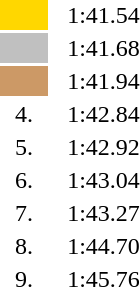<table style="text-align:center">
<tr>
<td width=30 bgcolor=gold></td>
<td align=left></td>
<td width=60>1:41.54</td>
</tr>
<tr>
<td bgcolor=silver></td>
<td align=left></td>
<td>1:41.68</td>
</tr>
<tr>
<td bgcolor=cc9966></td>
<td align=left></td>
<td>1:41.94</td>
</tr>
<tr>
<td>4.</td>
<td align=left></td>
<td>1:42.84</td>
</tr>
<tr>
<td>5.</td>
<td align=left></td>
<td>1:42.92</td>
</tr>
<tr>
<td>6.</td>
<td align=left></td>
<td>1:43.04</td>
</tr>
<tr>
<td>7.</td>
<td align=left></td>
<td>1:43.27</td>
</tr>
<tr>
<td>8.</td>
<td align=left></td>
<td>1:44.70</td>
</tr>
<tr>
<td>9.</td>
<td align=left></td>
<td>1:45.76</td>
</tr>
</table>
